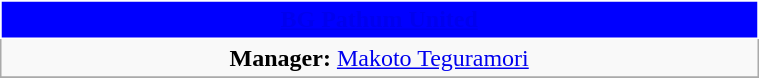<table class="wikitable" style="width:40%; text-align:center">
<tr>
<th colspan="7" style="text-align:center;  background:blue;color:yellow;border:1px solid white"> <a href='#'><span>BG Pathum United</span></a></th>
</tr>
<tr>
<td><strong>Manager:</strong>  <a href='#'>Makoto Teguramori</a></td>
</tr>
<tr>
</tr>
</table>
